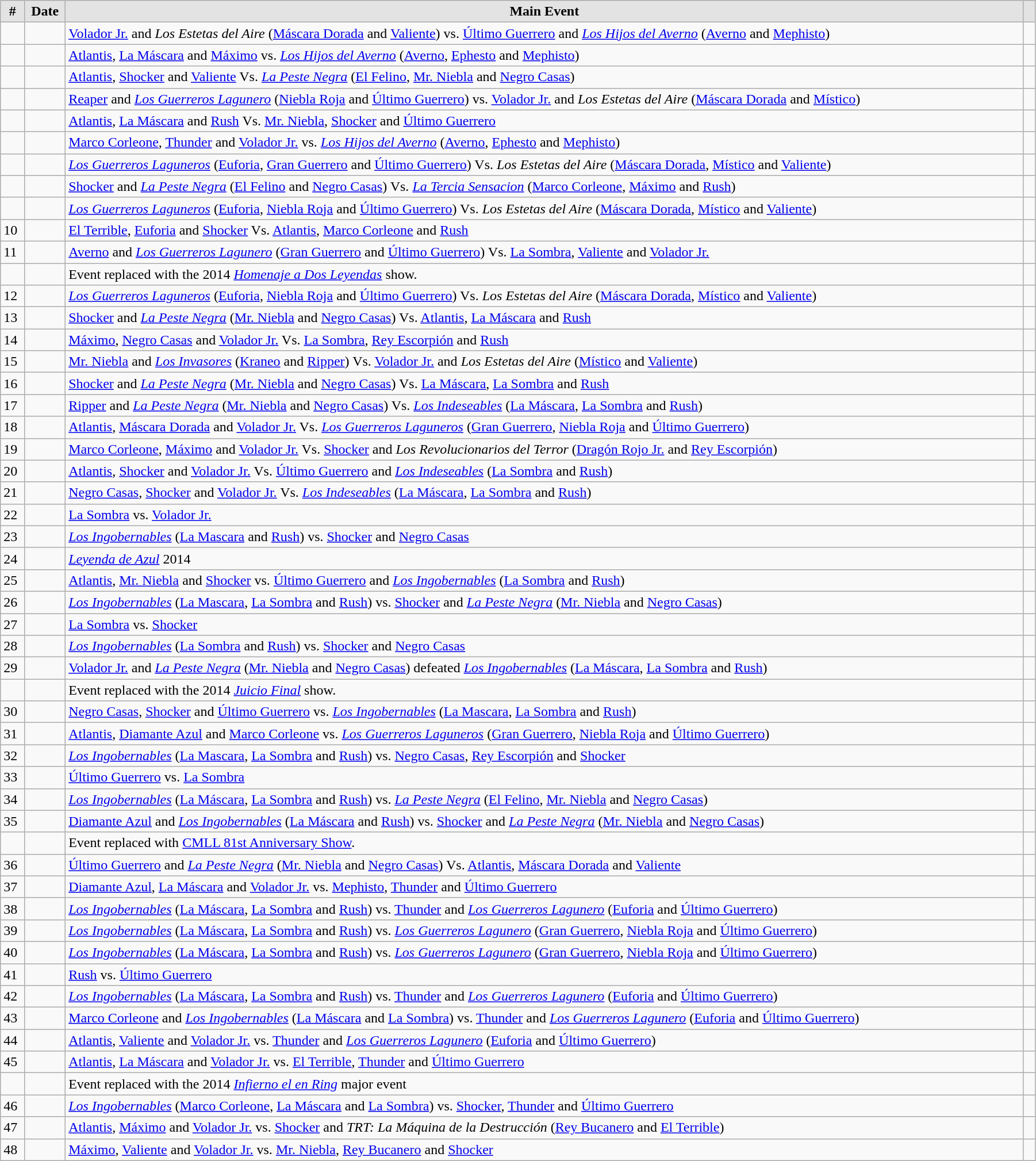<table text-align: left;" class="wikitable sortable" width=95%>
<tr>
<th style="border-style: none none solid solid; background: #e3e3e3"><strong>#</strong></th>
<th style="border-style: none none solid solid; background: #e3e3e3"><strong>Date</strong></th>
<th style="border-style: none none solid solid; background: #e3e3e3"><strong>Main Event</strong></th>
<th class="unsortable" style="border-style: none none solid solid; background: #e3e3e3"><strong></strong></th>
</tr>
<tr>
<td></td>
<td></td>
<td><a href='#'>Volador Jr.</a> and <em>Los Estetas del Aire</em> (<a href='#'>Máscara Dorada</a> and <a href='#'>Valiente</a>) vs. <a href='#'>Último Guerrero</a> and <em><a href='#'>Los Hijos del Averno</a></em> (<a href='#'>Averno</a> and <a href='#'>Mephisto</a>)</td>
<td></td>
</tr>
<tr>
<td></td>
<td></td>
<td><a href='#'>Atlantis</a>, <a href='#'>La Máscara</a> and <a href='#'>Máximo</a> vs. <em><a href='#'>Los Hijos del Averno</a></em> (<a href='#'>Averno</a>, <a href='#'>Ephesto</a> and <a href='#'>Mephisto</a>)</td>
<td></td>
</tr>
<tr>
<td></td>
<td></td>
<td><a href='#'>Atlantis</a>, <a href='#'>Shocker</a> and <a href='#'>Valiente</a> Vs. <em><a href='#'>La Peste Negra</a></em> (<a href='#'>El Felino</a>, <a href='#'>Mr. Niebla</a> and <a href='#'>Negro Casas</a>)</td>
<td></td>
</tr>
<tr>
<td></td>
<td></td>
<td><a href='#'>Reaper</a> and <em><a href='#'>Los Guerreros Lagunero</a></em> (<a href='#'>Niebla Roja</a> and <a href='#'>Último Guerrero</a>) vs. <a href='#'>Volador Jr.</a> and <em>Los Estetas del Aire</em> (<a href='#'>Máscara Dorada</a> and <a href='#'>Místico</a>)</td>
<td></td>
</tr>
<tr>
<td></td>
<td></td>
<td><a href='#'>Atlantis</a>, <a href='#'>La Máscara</a> and <a href='#'>Rush</a> Vs. <a href='#'>Mr. Niebla</a>, <a href='#'>Shocker</a> and <a href='#'>Último Guerrero</a></td>
<td></td>
</tr>
<tr>
<td></td>
<td></td>
<td><a href='#'>Marco Corleone</a>, <a href='#'>Thunder</a> and <a href='#'>Volador Jr.</a> vs. <em><a href='#'>Los Hijos del Averno</a></em> (<a href='#'>Averno</a>, <a href='#'>Ephesto</a> and <a href='#'>Mephisto</a>)</td>
<td></td>
</tr>
<tr>
<td></td>
<td></td>
<td><em><a href='#'>Los Guerreros Laguneros</a></em> (<a href='#'>Euforia</a>, <a href='#'>Gran Guerrero</a> and <a href='#'>Último Guerrero</a>) Vs. <em>Los Estetas del Aire</em> (<a href='#'>Máscara Dorada</a>, <a href='#'>Místico</a> and <a href='#'>Valiente</a>)</td>
<td></td>
</tr>
<tr>
<td></td>
<td></td>
<td><a href='#'>Shocker</a> and <em><a href='#'>La Peste Negra</a></em> (<a href='#'>El Felino</a> and <a href='#'>Negro Casas</a>)  Vs. <em><a href='#'>La Tercia Sensacion</a></em> (<a href='#'>Marco Corleone</a>, <a href='#'>Máximo</a> and <a href='#'>Rush</a>)</td>
<td></td>
</tr>
<tr>
<td></td>
<td></td>
<td><em><a href='#'>Los Guerreros Laguneros</a></em> (<a href='#'>Euforia</a>, <a href='#'>Niebla Roja</a> and <a href='#'>Último Guerrero</a>) Vs. <em>Los Estetas del Aire</em> (<a href='#'>Máscara Dorada</a>, <a href='#'>Místico</a> and <a href='#'>Valiente</a>)</td>
<td></td>
</tr>
<tr>
<td>10</td>
<td></td>
<td><a href='#'>El Terrible</a>, <a href='#'>Euforia</a> and <a href='#'>Shocker</a> Vs. <a href='#'>Atlantis</a>, <a href='#'>Marco Corleone</a> and <a href='#'>Rush</a></td>
<td></td>
</tr>
<tr>
<td>11</td>
<td></td>
<td><a href='#'>Averno</a> and <em><a href='#'>Los Guerreros Lagunero</a></em> (<a href='#'>Gran Guerrero</a> and <a href='#'>Último Guerrero</a>) Vs. <a href='#'>La Sombra</a>, <a href='#'>Valiente</a> and <a href='#'>Volador Jr.</a></td>
<td></td>
</tr>
<tr>
<td></td>
<td></td>
<td>Event replaced with the 2014 <em><a href='#'>Homenaje a Dos Leyendas</a></em> show.</td>
<td></td>
</tr>
<tr>
<td>12</td>
<td></td>
<td><em><a href='#'>Los Guerreros Laguneros</a></em> (<a href='#'>Euforia</a>, <a href='#'>Niebla Roja</a> and <a href='#'>Último Guerrero</a>) Vs. <em>Los Estetas del Aire</em> (<a href='#'>Máscara Dorada</a>, <a href='#'>Místico</a> and <a href='#'>Valiente</a>)</td>
<td></td>
</tr>
<tr>
<td>13</td>
<td></td>
<td><a href='#'>Shocker</a> and <em><a href='#'>La Peste Negra</a></em> (<a href='#'>Mr. Niebla</a> and <a href='#'>Negro Casas</a>) Vs. <a href='#'>Atlantis</a>, <a href='#'>La Máscara</a> and <a href='#'>Rush</a></td>
<td></td>
</tr>
<tr>
<td>14</td>
<td></td>
<td><a href='#'>Máximo</a>, <a href='#'>Negro Casas</a> and <a href='#'>Volador Jr.</a> Vs. <a href='#'>La Sombra</a>, <a href='#'>Rey Escorpión</a> and <a href='#'>Rush</a></td>
<td></td>
</tr>
<tr>
<td>15</td>
<td></td>
<td><a href='#'>Mr. Niebla</a> and <em><a href='#'>Los Invasores</a></em> (<a href='#'>Kraneo</a> and <a href='#'>Ripper</a>) Vs. <a href='#'>Volador Jr.</a> and <em>Los Estetas del Aire</em> (<a href='#'>Místico</a> and <a href='#'>Valiente</a>)</td>
<td></td>
</tr>
<tr>
<td>16</td>
<td></td>
<td><a href='#'>Shocker</a> and <em><a href='#'>La Peste Negra</a></em> (<a href='#'>Mr. Niebla</a> and <a href='#'>Negro Casas</a>) Vs. <a href='#'>La Máscara</a>, <a href='#'>La Sombra</a> and <a href='#'>Rush</a></td>
<td></td>
</tr>
<tr>
<td>17</td>
<td></td>
<td><a href='#'>Ripper</a> and <em><a href='#'>La Peste Negra</a></em> (<a href='#'>Mr. Niebla</a> and <a href='#'>Negro Casas</a>) Vs. <em><a href='#'>Los Indeseables</a></em> (<a href='#'>La Máscara</a>, <a href='#'>La Sombra</a> and <a href='#'>Rush</a>)</td>
<td></td>
</tr>
<tr>
<td>18</td>
<td></td>
<td><a href='#'>Atlantis</a>, <a href='#'>Máscara Dorada</a> and <a href='#'>Volador Jr.</a> Vs. <em><a href='#'>Los Guerreros Laguneros</a></em> (<a href='#'>Gran Guerrero</a>, <a href='#'>Niebla Roja</a> and <a href='#'>Último Guerrero</a>)</td>
<td></td>
</tr>
<tr>
<td>19</td>
<td></td>
<td><a href='#'>Marco Corleone</a>, <a href='#'>Máximo</a> and <a href='#'>Volador Jr.</a> Vs. <a href='#'>Shocker</a> and <em>Los Revolucionarios del Terror</em> (<a href='#'>Dragón Rojo Jr.</a> and <a href='#'>Rey Escorpión</a>)</td>
<td></td>
</tr>
<tr>
<td>20</td>
<td></td>
<td><a href='#'>Atlantis</a>, <a href='#'>Shocker</a> and <a href='#'>Volador Jr.</a> Vs. <a href='#'>Último Guerrero</a> and <em><a href='#'>Los Indeseables</a></em> (<a href='#'>La Sombra</a> and <a href='#'>Rush</a>)</td>
<td></td>
</tr>
<tr>
<td>21</td>
<td></td>
<td><a href='#'>Negro Casas</a>, <a href='#'>Shocker</a> and <a href='#'>Volador Jr.</a> Vs. <em><a href='#'>Los Indeseables</a></em> (<a href='#'>La Máscara</a>, <a href='#'>La Sombra</a> and <a href='#'>Rush</a>)</td>
<td></td>
</tr>
<tr>
<td>22</td>
<td></td>
<td><a href='#'>La Sombra</a> vs. <a href='#'>Volador Jr.</a></td>
<td></td>
</tr>
<tr>
<td>23</td>
<td></td>
<td><em><a href='#'>Los Ingobernables</a></em> (<a href='#'>La Mascara</a> and <a href='#'>Rush</a>) vs. <a href='#'>Shocker</a> and <a href='#'>Negro Casas</a></td>
<td></td>
</tr>
<tr>
<td>24</td>
<td></td>
<td><em><a href='#'>Leyenda de Azul</a></em> 2014</td>
<td></td>
</tr>
<tr>
<td>25</td>
<td></td>
<td><a href='#'>Atlantis</a>, <a href='#'>Mr. Niebla</a> and <a href='#'>Shocker</a> vs. <a href='#'>Último Guerrero</a> and <em><a href='#'>Los Ingobernables</a></em> (<a href='#'>La Sombra</a> and <a href='#'>Rush</a>)</td>
<td></td>
</tr>
<tr>
<td>26</td>
<td></td>
<td><em><a href='#'>Los Ingobernables</a></em> (<a href='#'>La Mascara</a>, <a href='#'>La Sombra</a> and <a href='#'>Rush</a>) vs. <a href='#'>Shocker</a> and <em><a href='#'>La Peste Negra</a></em> (<a href='#'>Mr. Niebla</a> and <a href='#'>Negro Casas</a>)</td>
<td></td>
</tr>
<tr>
<td>27</td>
<td></td>
<td><a href='#'>La Sombra</a> vs. <a href='#'>Shocker</a></td>
<td></td>
</tr>
<tr>
<td>28</td>
<td></td>
<td><em><a href='#'>Los Ingobernables</a></em> (<a href='#'>La Sombra</a> and <a href='#'>Rush</a>) vs. <a href='#'>Shocker</a> and <a href='#'>Negro Casas</a></td>
<td></td>
</tr>
<tr>
<td>29</td>
<td></td>
<td><a href='#'>Volador Jr.</a> and <em><a href='#'>La Peste Negra</a></em> (<a href='#'>Mr. Niebla</a> and <a href='#'>Negro Casas</a>) defeated <em><a href='#'>Los Ingobernables</a></em> (<a href='#'>La Máscara</a>, <a href='#'>La Sombra</a> and <a href='#'>Rush</a>)</td>
<td></td>
</tr>
<tr>
<td></td>
<td></td>
<td>Event replaced with the 2014 <em><a href='#'>Juicio Final</a></em> show.</td>
<td></td>
</tr>
<tr>
<td>30</td>
<td></td>
<td><a href='#'>Negro Casas</a>, <a href='#'>Shocker</a> and <a href='#'>Último Guerrero</a> vs. <em><a href='#'>Los Ingobernables</a></em> (<a href='#'>La Mascara</a>, <a href='#'>La Sombra</a> and <a href='#'>Rush</a>)</td>
<td></td>
</tr>
<tr>
<td>31</td>
<td></td>
<td><a href='#'>Atlantis</a>, <a href='#'>Diamante Azul</a> and <a href='#'>Marco Corleone</a> vs. <em><a href='#'>Los Guerreros Laguneros</a></em> (<a href='#'>Gran Guerrero</a>, <a href='#'>Niebla Roja</a> and <a href='#'>Último Guerrero</a>)</td>
<td></td>
</tr>
<tr>
<td>32</td>
<td></td>
<td><em><a href='#'>Los Ingobernables</a></em> (<a href='#'>La Mascara</a>, <a href='#'>La Sombra</a> and <a href='#'>Rush</a>) vs. <a href='#'>Negro Casas</a>, <a href='#'>Rey Escorpión</a> and <a href='#'>Shocker</a></td>
<td></td>
</tr>
<tr>
<td>33</td>
<td></td>
<td><a href='#'>Último Guerrero</a> vs. <a href='#'>La Sombra</a></td>
<td></td>
</tr>
<tr>
<td>34</td>
<td></td>
<td><em><a href='#'>Los Ingobernables</a></em> (<a href='#'>La Máscara</a>, <a href='#'>La Sombra</a> and <a href='#'>Rush</a>) vs. <em><a href='#'>La Peste Negra</a></em> (<a href='#'>El Felino</a>, <a href='#'>Mr. Niebla</a> and <a href='#'>Negro Casas</a>)</td>
<td></td>
</tr>
<tr>
<td>35</td>
<td></td>
<td><a href='#'>Diamante Azul</a> and <em><a href='#'>Los Ingobernables</a></em> (<a href='#'>La Máscara</a> and <a href='#'>Rush</a>) vs. <a href='#'>Shocker</a> and <em><a href='#'>La Peste Negra</a></em> (<a href='#'>Mr. Niebla</a> and <a href='#'>Negro Casas</a>)</td>
<td></td>
</tr>
<tr>
<td></td>
<td></td>
<td>Event replaced with <a href='#'>CMLL 81st Anniversary Show</a>.</td>
<td></td>
</tr>
<tr>
<td>36</td>
<td></td>
<td><a href='#'>Último Guerrero</a> and <em><a href='#'>La Peste Negra</a></em> (<a href='#'>Mr. Niebla</a> and <a href='#'>Negro Casas</a>) Vs. <a href='#'>Atlantis</a>, <a href='#'>Máscara Dorada</a> and <a href='#'>Valiente</a></td>
<td></td>
</tr>
<tr>
<td>37</td>
<td></td>
<td><a href='#'>Diamante Azul</a>, <a href='#'>La Máscara</a> and <a href='#'>Volador Jr.</a> vs. <a href='#'>Mephisto</a>, <a href='#'>Thunder</a> and <a href='#'>Último Guerrero</a></td>
<td></td>
</tr>
<tr>
<td>38</td>
<td></td>
<td><em><a href='#'>Los Ingobernables</a></em> (<a href='#'>La Máscara</a>, <a href='#'>La Sombra</a> and <a href='#'>Rush</a>) vs. <a href='#'>Thunder</a> and <em><a href='#'>Los Guerreros Lagunero</a></em> (<a href='#'>Euforia</a> and <a href='#'>Último Guerrero</a>)</td>
<td></td>
</tr>
<tr>
<td>39</td>
<td></td>
<td><em><a href='#'>Los Ingobernables</a></em> (<a href='#'>La Máscara</a>, <a href='#'>La Sombra</a> and <a href='#'>Rush</a>) vs. <em><a href='#'>Los Guerreros Lagunero</a></em> (<a href='#'>Gran Guerrero</a>, <a href='#'>Niebla Roja</a> and <a href='#'>Último Guerrero</a>)</td>
<td></td>
</tr>
<tr>
<td>40</td>
<td></td>
<td><em><a href='#'>Los Ingobernables</a></em> (<a href='#'>La Máscara</a>, <a href='#'>La Sombra</a> and <a href='#'>Rush</a>) vs. <em><a href='#'>Los Guerreros Lagunero</a></em> (<a href='#'>Gran Guerrero</a>, <a href='#'>Niebla Roja</a> and <a href='#'>Último Guerrero</a>)</td>
<td></td>
</tr>
<tr>
<td>41</td>
<td></td>
<td><a href='#'>Rush</a> vs. <a href='#'>Último Guerrero</a></td>
<td></td>
</tr>
<tr>
<td>42</td>
<td></td>
<td><em><a href='#'>Los Ingobernables</a></em> (<a href='#'>La Máscara</a>, <a href='#'>La Sombra</a> and <a href='#'>Rush</a>) vs. <a href='#'>Thunder</a> and <em><a href='#'>Los Guerreros Lagunero</a></em> (<a href='#'>Euforia</a> and <a href='#'>Último Guerrero</a>)</td>
<td> </td>
</tr>
<tr>
<td>43</td>
<td></td>
<td><a href='#'>Marco Corleone</a> and <em><a href='#'>Los Ingobernables</a></em> (<a href='#'>La Máscara</a> and <a href='#'>La Sombra</a>) vs. <a href='#'>Thunder</a> and <em><a href='#'>Los Guerreros Lagunero</a></em> (<a href='#'>Euforia</a> and <a href='#'>Último Guerrero</a>)</td>
<td></td>
</tr>
<tr>
<td>44</td>
<td></td>
<td><a href='#'>Atlantis</a>, <a href='#'>Valiente</a> and <a href='#'>Volador Jr.</a> vs. <a href='#'>Thunder</a> and <em><a href='#'>Los Guerreros Lagunero</a></em> (<a href='#'>Euforia</a> and <a href='#'>Último Guerrero</a>)</td>
<td></td>
</tr>
<tr>
<td>45</td>
<td></td>
<td><a href='#'>Atlantis</a>, <a href='#'>La Máscara</a> and <a href='#'>Volador Jr.</a> vs. <a href='#'>El Terrible</a>, <a href='#'>Thunder</a> and <a href='#'>Último Guerrero</a></td>
<td></td>
</tr>
<tr>
<td></td>
<td></td>
<td>Event replaced with the 2014 <em><a href='#'>Infierno el en Ring</a></em> major event</td>
<td> </td>
</tr>
<tr>
<td>46</td>
<td></td>
<td><em><a href='#'>Los Ingobernables</a></em> (<a href='#'>Marco Corleone</a>, <a href='#'>La Máscara</a> and <a href='#'>La Sombra</a>) vs. <a href='#'>Shocker</a>, <a href='#'>Thunder</a> and <a href='#'>Último Guerrero</a></td>
<td> </td>
</tr>
<tr>
<td>47</td>
<td></td>
<td><a href='#'>Atlantis</a>, <a href='#'>Máximo</a> and <a href='#'>Volador Jr.</a> vs. <a href='#'>Shocker</a> and <em>TRT: La Máquina de la Destrucción</em> (<a href='#'>Rey Bucanero</a> and <a href='#'>El Terrible</a>)</td>
<td></td>
</tr>
<tr>
<td>48</td>
<td></td>
<td><a href='#'>Máximo</a>, <a href='#'>Valiente</a> and <a href='#'>Volador Jr.</a> vs. <a href='#'>Mr. Niebla</a>, <a href='#'>Rey Bucanero</a> and <a href='#'>Shocker</a></td>
<td></td>
</tr>
</table>
